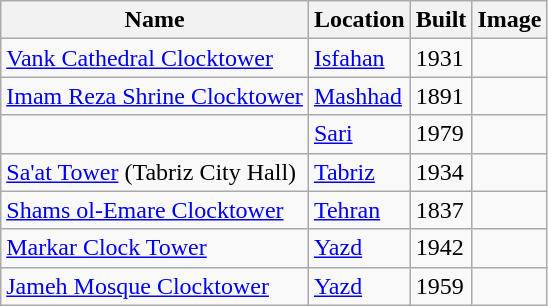<table class="wikitable sortable">
<tr>
<th>Name</th>
<th>Location</th>
<th>Built</th>
<th>Image</th>
</tr>
<tr>
<td><a href='#'>Vank Cathedral Clocktower</a></td>
<td><a href='#'>Isfahan</a></td>
<td>1931</td>
<td></td>
</tr>
<tr>
<td><a href='#'>Imam Reza Shrine Clocktower</a></td>
<td><a href='#'>Mashhad</a></td>
<td>1891</td>
<td><br></td>
</tr>
<tr>
<td></td>
<td><a href='#'>Sari</a></td>
<td>1979</td>
<td></td>
</tr>
<tr>
<td><a href='#'>Sa'at Tower</a> (Tabriz City Hall)</td>
<td><a href='#'>Tabriz</a></td>
<td>1934</td>
<td></td>
</tr>
<tr>
<td><a href='#'>Shams ol-Emare Clocktower</a></td>
<td><a href='#'>Tehran</a></td>
<td>1837</td>
<td></td>
</tr>
<tr>
<td><a href='#'>Markar Clock Tower</a></td>
<td><a href='#'>Yazd</a></td>
<td>1942</td>
<td></td>
</tr>
<tr>
<td><a href='#'>Jameh Mosque Clocktower</a></td>
<td><a href='#'>Yazd</a></td>
<td>1959</td>
<td><br></td>
</tr>
</table>
